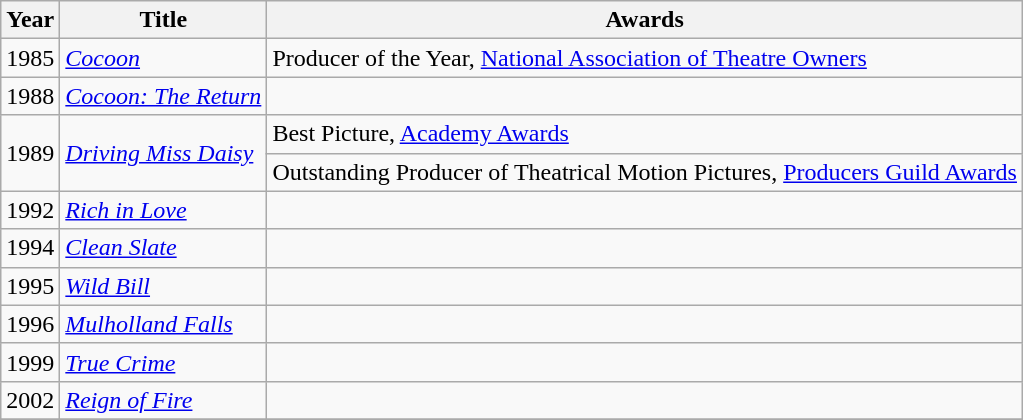<table class="wikitable">
<tr>
<th>Year</th>
<th>Title</th>
<th>Awards</th>
</tr>
<tr>
<td>1985</td>
<td><em><a href='#'>Cocoon</a></em></td>
<td>Producer of the Year, <a href='#'>National Association of Theatre Owners</a></td>
</tr>
<tr>
<td>1988</td>
<td><em><a href='#'>Cocoon: The Return</a></em></td>
<td></td>
</tr>
<tr>
<td rowspan="2">1989</td>
<td rowspan="2"><em><a href='#'>Driving Miss Daisy</a></em></td>
<td>Best Picture, <a href='#'>Academy Awards</a></td>
</tr>
<tr>
<td>Outstanding Producer of Theatrical Motion Pictures, <a href='#'>Producers Guild Awards</a></td>
</tr>
<tr>
<td>1992</td>
<td><em><a href='#'>Rich in Love</a></em></td>
<td></td>
</tr>
<tr>
<td>1994</td>
<td><em><a href='#'>Clean Slate</a></em></td>
<td></td>
</tr>
<tr>
<td>1995</td>
<td><em><a href='#'>Wild Bill</a></em></td>
<td></td>
</tr>
<tr>
<td>1996</td>
<td><em><a href='#'>Mulholland Falls</a></em></td>
<td></td>
</tr>
<tr>
<td>1999</td>
<td><em><a href='#'>True Crime</a></em></td>
<td></td>
</tr>
<tr>
<td>2002</td>
<td><em><a href='#'>Reign of Fire</a></em></td>
<td></td>
</tr>
<tr>
</tr>
</table>
